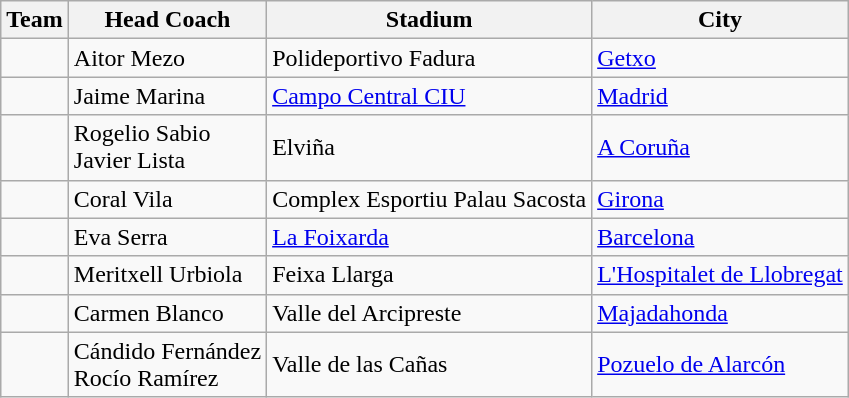<table class="wikitable sortable">
<tr>
<th>Team</th>
<th>Head Coach</th>
<th>Stadium</th>
<th>City</th>
</tr>
<tr>
<td></td>
<td>Aitor Mezo</td>
<td>Polideportivo Fadura</td>
<td><a href='#'>Getxo</a></td>
</tr>
<tr>
<td></td>
<td>Jaime Marina</td>
<td><a href='#'>Campo Central CIU</a></td>
<td><a href='#'>Madrid</a></td>
</tr>
<tr>
<td></td>
<td>Rogelio Sabio <br> Javier Lista</td>
<td>Elviña</td>
<td><a href='#'>A Coruña</a></td>
</tr>
<tr>
<td></td>
<td>Coral Vila</td>
<td>Complex Esportiu Palau Sacosta</td>
<td><a href='#'>Girona</a></td>
</tr>
<tr>
<td></td>
<td>Eva Serra</td>
<td><a href='#'>La Foixarda</a></td>
<td><a href='#'>Barcelona</a></td>
</tr>
<tr>
<td></td>
<td>Meritxell Urbiola</td>
<td>Feixa Llarga</td>
<td><a href='#'>L'Hospitalet de Llobregat</a></td>
</tr>
<tr>
<td></td>
<td>Carmen Blanco</td>
<td>Valle del Arcipreste</td>
<td><a href='#'>Majadahonda</a></td>
</tr>
<tr>
<td></td>
<td>Cándido Fernández <br> Rocío Ramírez</td>
<td>Valle de las Cañas</td>
<td><a href='#'>Pozuelo de Alarcón</a></td>
</tr>
</table>
